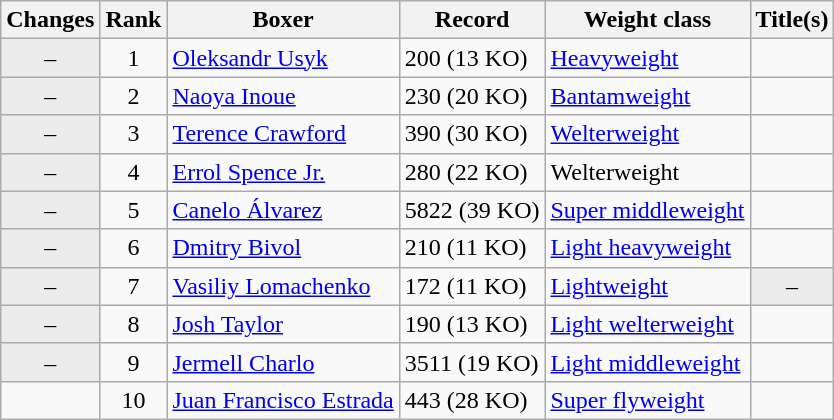<table class="wikitable ">
<tr>
<th>Changes</th>
<th>Rank</th>
<th>Boxer</th>
<th>Record</th>
<th>Weight class</th>
<th>Title(s)</th>
</tr>
<tr>
<td align=center bgcolor=#ECECEC>–</td>
<td align=center>1</td>
<td><a href='#'>Oleksandr Usyk</a></td>
<td>200 (13 KO)</td>
<td><a href='#'>Heavyweight</a></td>
<td></td>
</tr>
<tr>
<td align=center bgcolor=#ECECEC>–</td>
<td align=center>2</td>
<td><a href='#'>Naoya Inoue</a></td>
<td>230 (20 KO)</td>
<td><a href='#'>Bantamweight</a></td>
<td></td>
</tr>
<tr>
<td align=center bgcolor=#ECECEC>–</td>
<td align=center>3</td>
<td><a href='#'>Terence Crawford</a></td>
<td>390 (30 KO)</td>
<td><a href='#'>Welterweight</a></td>
<td></td>
</tr>
<tr>
<td align=center bgcolor=#ECECEC>–</td>
<td align=center>4</td>
<td><a href='#'>Errol Spence Jr.</a></td>
<td>280 (22 KO)</td>
<td>Welterweight</td>
<td></td>
</tr>
<tr>
<td align=center bgcolor=#ECECEC>–</td>
<td align=center>5</td>
<td><a href='#'>Canelo Álvarez</a></td>
<td>5822 (39 KO)</td>
<td><a href='#'>Super middleweight</a></td>
<td></td>
</tr>
<tr>
<td align=center bgcolor=#ECECEC>–</td>
<td align=center>6</td>
<td><a href='#'>Dmitry Bivol</a></td>
<td>210 (11 KO)</td>
<td><a href='#'>Light heavyweight</a></td>
<td></td>
</tr>
<tr>
<td align=center bgcolor=#ECECEC>–</td>
<td align=center>7</td>
<td><a href='#'>Vasiliy Lomachenko</a></td>
<td>172 (11 KO)</td>
<td><a href='#'>Lightweight</a></td>
<td align=center bgcolor=#ECECEC data-sort-value="Z">–</td>
</tr>
<tr>
<td align=center bgcolor=#ECECEC>–</td>
<td align=center>8</td>
<td><a href='#'>Josh Taylor</a></td>
<td>190 (13 KO)</td>
<td><a href='#'>Light welterweight</a></td>
<td></td>
</tr>
<tr>
<td align=center bgcolor=#ECECEC>–</td>
<td align=center>9</td>
<td><a href='#'>Jermell Charlo</a></td>
<td>3511 (19 KO)</td>
<td><a href='#'>Light middleweight</a></td>
<td></td>
</tr>
<tr>
<td align=center></td>
<td align=center>10</td>
<td><a href='#'>Juan Francisco Estrada</a></td>
<td>443 (28 KO)</td>
<td><a href='#'>Super flyweight</a></td>
<td></td>
</tr>
</table>
